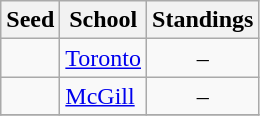<table class="wikitable">
<tr>
<th>Seed</th>
<th>School</th>
<th>Standings</th>
</tr>
<tr>
<td></td>
<td><a href='#'>Toronto</a></td>
<td align=center>–</td>
</tr>
<tr>
<td></td>
<td><a href='#'>McGill</a></td>
<td align=center>–</td>
</tr>
<tr>
</tr>
</table>
